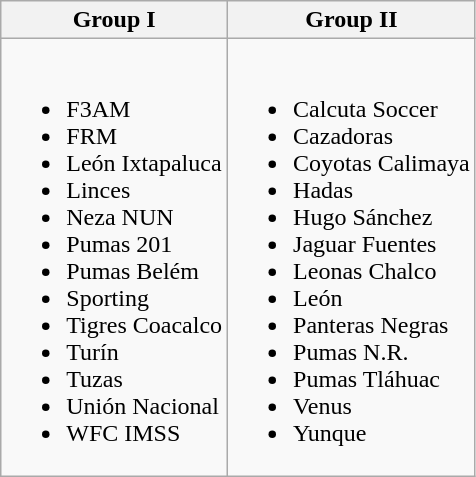<table class="wikitable">
<tr>
<th>Group I</th>
<th>Group II</th>
</tr>
<tr>
<td><br><ul><li>F3AM</li><li>FRM</li><li>León Ixtapaluca</li><li>Linces</li><li>Neza NUN</li><li>Pumas 201</li><li>Pumas Belém</li><li>Sporting</li><li>Tigres Coacalco</li><li>Turín</li><li>Tuzas</li><li>Unión Nacional</li><li>WFC IMSS</li></ul></td>
<td><br><ul><li>Calcuta Soccer</li><li>Cazadoras</li><li>Coyotas Calimaya</li><li>Hadas</li><li>Hugo Sánchez</li><li>Jaguar Fuentes</li><li>Leonas Chalco</li><li>León</li><li>Panteras Negras</li><li>Pumas N.R.</li><li>Pumas Tláhuac</li><li>Venus</li><li>Yunque</li></ul></td>
</tr>
</table>
